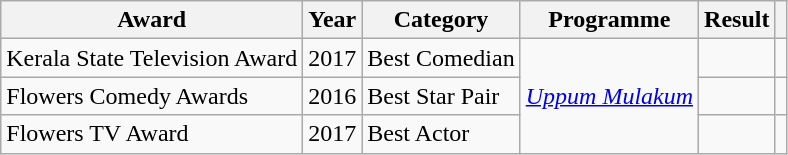<table class=wikitable>
<tr>
<th>Award</th>
<th>Year</th>
<th>Category</th>
<th>Programme</th>
<th>Result</th>
<th></th>
</tr>
<tr>
<td>Kerala State Television Award</td>
<td>2017</td>
<td>Best Comedian</td>
<td rowspan=3><em><a href='#'>Uppum Mulakum</a></em></td>
<td></td>
<td></td>
</tr>
<tr>
<td>Flowers Comedy Awards</td>
<td>2016</td>
<td>Best Star Pair</td>
<td></td>
<td></td>
</tr>
<tr>
<td>Flowers TV Award</td>
<td>2017</td>
<td>Best Actor</td>
<td></td>
<td></td>
</tr>
</table>
